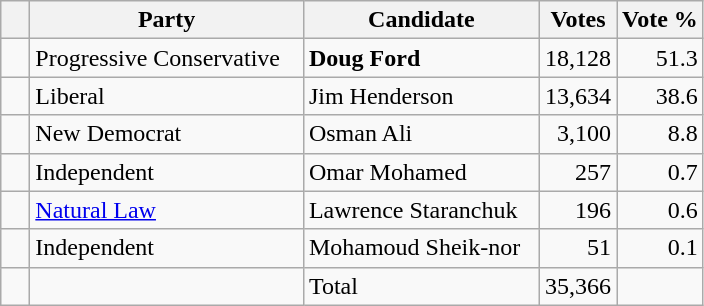<table class="wikitable">
<tr>
<th></th>
<th scope="col" width="175">Party</th>
<th scope="col" width="150">Candidate</th>
<th>Votes</th>
<th>Vote %</th>
</tr>
<tr>
<td>   </td>
<td>Progressive Conservative</td>
<td><strong>Doug Ford</strong></td>
<td align=right>18,128</td>
<td align=right>51.3</td>
</tr>
<tr>
<td>   </td>
<td>Liberal</td>
<td>Jim Henderson</td>
<td align=right>13,634</td>
<td align=right>38.6</td>
</tr>
<tr>
<td>   </td>
<td>New Democrat</td>
<td>Osman Ali</td>
<td align=right>3,100</td>
<td align=right>8.8</td>
</tr>
<tr |>
<td>   </td>
<td>Independent</td>
<td>Omar Mohamed</td>
<td align=right>257</td>
<td align=right>0.7</td>
</tr>
<tr |>
<td>   </td>
<td><a href='#'>Natural Law</a></td>
<td>Lawrence Staranchuk</td>
<td align=right>196</td>
<td align=right>0.6</td>
</tr>
<tr |>
<td>   </td>
<td>Independent</td>
<td>Mohamoud Sheik-nor</td>
<td align=right>51</td>
<td align=right>0.1</td>
</tr>
<tr |>
<td></td>
<td></td>
<td>Total</td>
<td align=right>35,366</td>
<td></td>
</tr>
</table>
